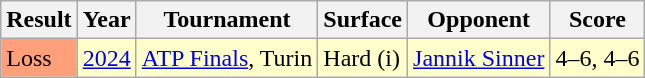<table class="sortable wikitable">
<tr>
<th>Result</th>
<th>Year</th>
<th>Tournament</th>
<th>Surface</th>
<th>Opponent</th>
<th class=unsortable>Score</th>
</tr>
<tr style=background:#ffc>
<td bgcolor=ffa07a>Loss</td>
<td><a href='#'>2024</a></td>
<td><a href='#'>ATP Finals</a>, Turin</td>
<td>Hard (i)</td>
<td> <a href='#'>Jannik Sinner</a></td>
<td>4–6, 4–6</td>
</tr>
</table>
